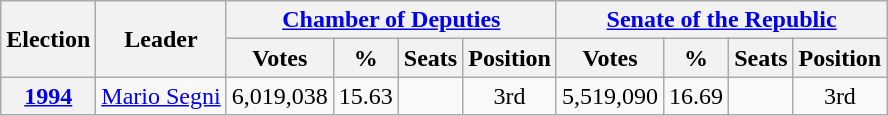<table class="wikitable" style="text-align:center">
<tr>
<th rowspan="2">Election</th>
<th rowspan="2">Leader</th>
<th colspan="4"><a href='#'>Chamber of Deputies</a></th>
<th colspan="4"><a href='#'>Senate of the Republic</a></th>
</tr>
<tr>
<th>Votes</th>
<th>%</th>
<th>Seats</th>
<th>Position</th>
<th>Votes</th>
<th>%</th>
<th>Seats</th>
<th>Position</th>
</tr>
<tr>
<th><a href='#'>1994</a></th>
<td><a href='#'>Mario Segni</a></td>
<td>6,019,038</td>
<td>15.63</td>
<td></td>
<td>3rd</td>
<td>5,519,090</td>
<td>16.69</td>
<td></td>
<td>3rd</td>
</tr>
</table>
